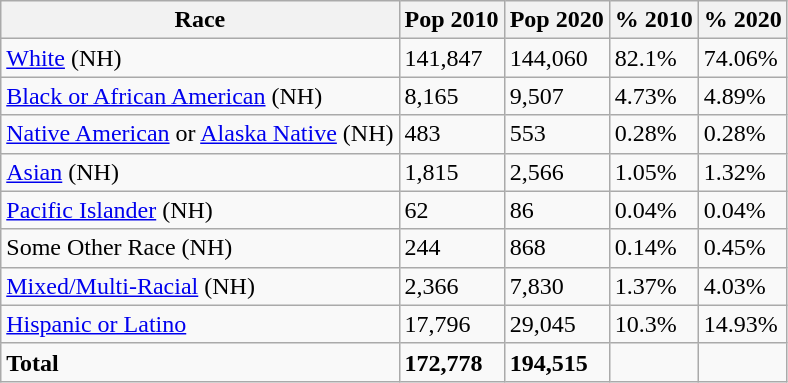<table class="wikitable">
<tr>
<th>Race</th>
<th>Pop 2010</th>
<th>Pop 2020</th>
<th>% 2010</th>
<th>% 2020</th>
</tr>
<tr>
<td><a href='#'>White</a> (NH)</td>
<td>141,847</td>
<td>144,060</td>
<td>82.1%</td>
<td>74.06%</td>
</tr>
<tr>
<td><a href='#'>Black or African American</a> (NH)</td>
<td>8,165</td>
<td>9,507</td>
<td>4.73%</td>
<td>4.89%</td>
</tr>
<tr>
<td><a href='#'>Native American</a> or <a href='#'>Alaska Native</a> (NH)</td>
<td>483</td>
<td>553</td>
<td>0.28%</td>
<td>0.28%</td>
</tr>
<tr>
<td><a href='#'>Asian</a> (NH)</td>
<td>1,815</td>
<td>2,566</td>
<td>1.05%</td>
<td>1.32%</td>
</tr>
<tr>
<td><a href='#'>Pacific Islander</a> (NH)</td>
<td>62</td>
<td>86</td>
<td>0.04%</td>
<td>0.04%</td>
</tr>
<tr>
<td>Some Other Race (NH)</td>
<td>244</td>
<td>868</td>
<td>0.14%</td>
<td>0.45%</td>
</tr>
<tr>
<td><a href='#'>Mixed/Multi-Racial</a> (NH)</td>
<td>2,366</td>
<td>7,830</td>
<td>1.37%</td>
<td>4.03%</td>
</tr>
<tr>
<td><a href='#'>Hispanic or Latino</a></td>
<td>17,796</td>
<td>29,045</td>
<td>10.3%</td>
<td>14.93%</td>
</tr>
<tr>
<td><strong>Total</strong></td>
<td><strong>172,778</strong></td>
<td><strong>194,515</strong></td>
<td></td>
<td></td>
</tr>
</table>
